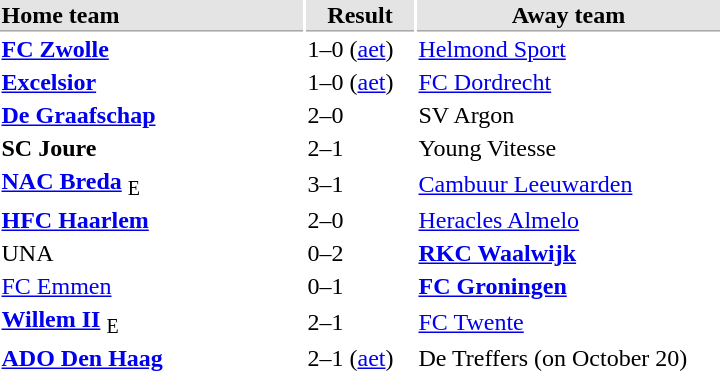<table style="float:right;">
<tr bgcolor="#E4E4E4">
<th style="border-bottom:1px solid #AAAAAA" width="200" align="left">Home team</th>
<th style="border-bottom:1px solid #AAAAAA" width="70" align="center">Result</th>
<th style="border-bottom:1px solid #AAAAAA" width="200">Away team</th>
</tr>
<tr>
<td><strong><a href='#'>FC Zwolle</a></strong></td>
<td>1–0 (<a href='#'>aet</a>)</td>
<td><a href='#'>Helmond Sport</a></td>
</tr>
<tr>
<td><strong><a href='#'>Excelsior</a></strong></td>
<td>1–0 (<a href='#'>aet</a>)</td>
<td><a href='#'>FC Dordrecht</a></td>
</tr>
<tr>
<td><strong><a href='#'>De Graafschap</a></strong></td>
<td>2–0</td>
<td>SV Argon</td>
</tr>
<tr>
<td><strong>SC Joure</strong></td>
<td>2–1</td>
<td>Young Vitesse</td>
</tr>
<tr>
<td><strong><a href='#'>NAC Breda</a></strong> <sub>E</sub></td>
<td>3–1</td>
<td><a href='#'>Cambuur Leeuwarden</a></td>
</tr>
<tr>
<td><strong><a href='#'>HFC Haarlem</a></strong></td>
<td>2–0</td>
<td><a href='#'>Heracles Almelo</a></td>
</tr>
<tr>
<td>UNA</td>
<td>0–2</td>
<td><strong><a href='#'>RKC Waalwijk</a></strong></td>
</tr>
<tr>
<td><a href='#'>FC Emmen</a></td>
<td>0–1</td>
<td><strong><a href='#'>FC Groningen</a></strong></td>
</tr>
<tr>
<td><strong><a href='#'>Willem II</a></strong> <sub>E</sub></td>
<td>2–1</td>
<td><a href='#'>FC Twente</a></td>
</tr>
<tr>
<td><strong><a href='#'>ADO Den Haag</a></strong></td>
<td>2–1 (<a href='#'>aet</a>)</td>
<td>De Treffers (on October 20)</td>
</tr>
</table>
